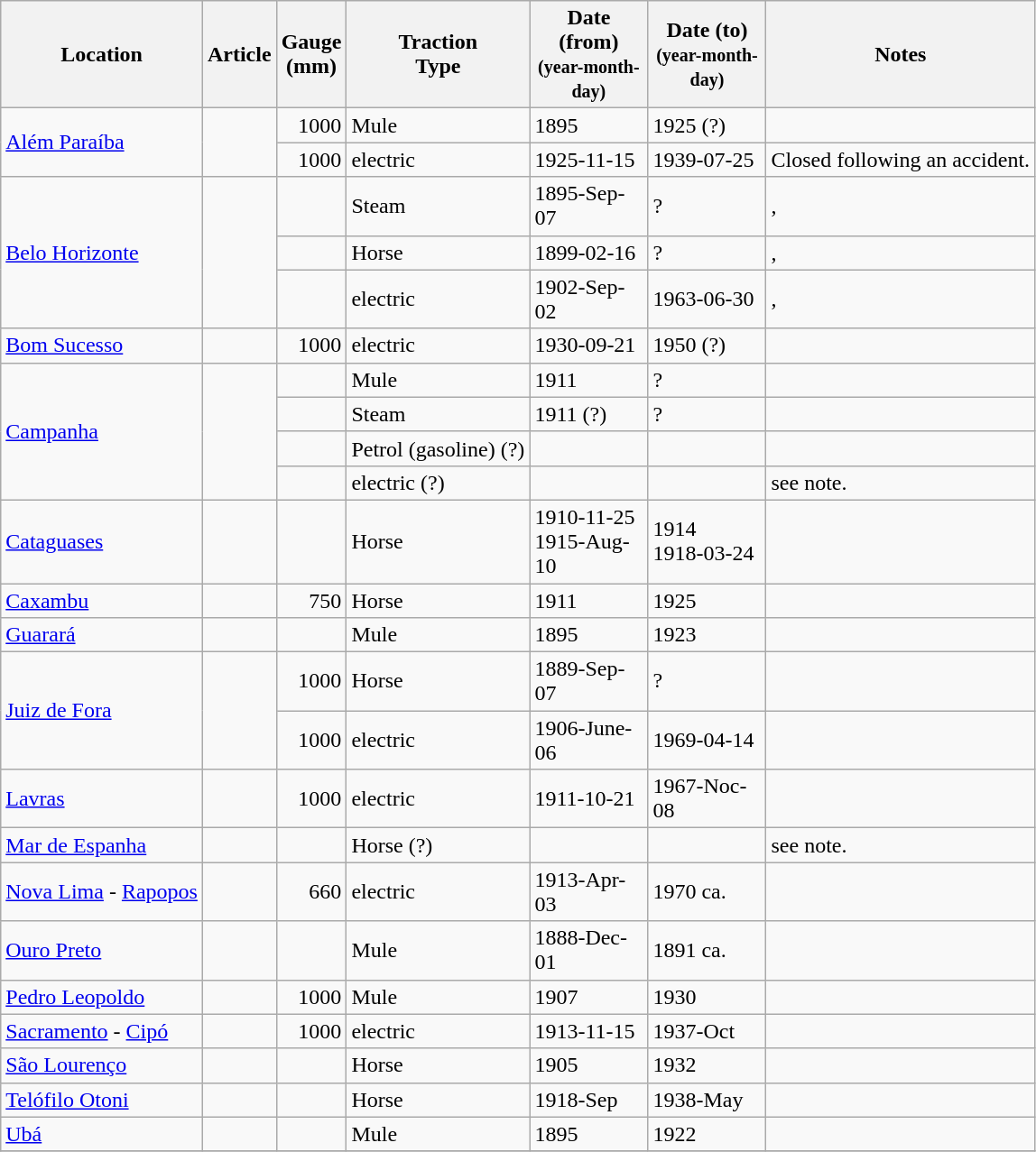<table class="wikitable sortable">
<tr>
<th>Location</th>
<th>Article</th>
<th>Gauge<br> (mm)</th>
<th>Traction<br>Type</th>
<th width=80px>Date (from)<br><small>(year-month-day)</small></th>
<th width=80px>Date (to)<br><small>(year-month-day)</small></th>
<th>Notes</th>
</tr>
<tr>
<td rowspan="2"><a href='#'>Além Paraíba</a></td>
<td rowspan="2"> </td>
<td align=right>1000</td>
<td>Mule</td>
<td>1895</td>
<td>1925 (?)</td>
<td></td>
</tr>
<tr>
<td align=right>1000</td>
<td>electric</td>
<td>1925-11-15</td>
<td>1939-07-25</td>
<td> Closed following an accident.</td>
</tr>
<tr>
<td rowspan="3"><a href='#'>Belo Horizonte</a></td>
<td rowspan="3"> </td>
<td align=right></td>
<td>Steam</td>
<td>1895-Sep-07</td>
<td>?</td>
<td>, </td>
</tr>
<tr>
<td align=right></td>
<td>Horse</td>
<td>1899-02-16</td>
<td>?</td>
<td>, </td>
</tr>
<tr>
<td align=right></td>
<td>electric</td>
<td>1902-Sep-02</td>
<td>1963-06-30</td>
<td>, </td>
</tr>
<tr>
<td><a href='#'>Bom Sucesso</a></td>
<td> </td>
<td align=right>1000</td>
<td>electric</td>
<td>1930-09-21</td>
<td>1950 (?)</td>
<td></td>
</tr>
<tr>
<td rowspan="4"><a href='#'>Campanha</a></td>
<td rowspan="4"> </td>
<td align=right></td>
<td>Mule</td>
<td>1911</td>
<td>?</td>
<td></td>
</tr>
<tr>
<td align=right></td>
<td>Steam</td>
<td>1911 (?)</td>
<td>?</td>
<td></td>
</tr>
<tr>
<td align=right></td>
<td>Petrol (gasoline) (?)</td>
<td></td>
<td> </td>
<td></td>
</tr>
<tr>
<td align=right></td>
<td>electric (?)</td>
<td> </td>
<td> </td>
<td> see note.</td>
</tr>
<tr>
<td><a href='#'>Cataguases</a></td>
<td> </td>
<td align=right></td>
<td>Horse</td>
<td>1910-11-25 <br>1915-Aug-10</td>
<td>1914<br>1918-03-24</td>
<td></td>
</tr>
<tr>
<td><a href='#'>Caxambu</a></td>
<td> </td>
<td align=right>750</td>
<td>Horse</td>
<td>1911</td>
<td>1925</td>
<td></td>
</tr>
<tr>
<td><a href='#'>Guarará</a></td>
<td> </td>
<td align=right></td>
<td>Mule</td>
<td>1895</td>
<td>1923</td>
<td></td>
</tr>
<tr>
<td rowspan=2><a href='#'>Juiz de Fora</a></td>
<td rowspan=2> </td>
<td align=right>1000</td>
<td>Horse</td>
<td>1889-Sep-07</td>
<td>?</td>
<td></td>
</tr>
<tr>
<td align=right>1000</td>
<td>electric</td>
<td>1906-June-06</td>
<td>1969-04-14</td>
<td></td>
</tr>
<tr>
<td><a href='#'>Lavras</a></td>
<td> </td>
<td align=right>1000</td>
<td>electric</td>
<td>1911-10-21</td>
<td>1967-Noc-08</td>
<td></td>
</tr>
<tr>
<td><a href='#'>Mar de Espanha</a></td>
<td> </td>
<td align=right></td>
<td>Horse (?)</td>
<td> </td>
<td> </td>
<td> see note.</td>
</tr>
<tr>
<td><a href='#'>Nova Lima</a> - <a href='#'>Rapopos</a></td>
<td> </td>
<td align=right>660</td>
<td>electric</td>
<td>1913-Apr-03</td>
<td>1970 ca.</td>
<td></td>
</tr>
<tr>
<td><a href='#'>Ouro Preto</a></td>
<td> </td>
<td align=right></td>
<td>Mule</td>
<td>1888-Dec-01</td>
<td>1891 ca.</td>
<td></td>
</tr>
<tr>
<td><a href='#'>Pedro Leopoldo</a></td>
<td> </td>
<td align=right>1000</td>
<td>Mule</td>
<td>1907</td>
<td>1930</td>
<td></td>
</tr>
<tr>
<td><a href='#'>Sacramento</a> - <a href='#'>Cipó</a></td>
<td> </td>
<td align=right>1000</td>
<td>electric</td>
<td>1913-11-15</td>
<td>1937-Oct</td>
<td></td>
</tr>
<tr>
<td><a href='#'>São Lourenço</a></td>
<td> </td>
<td align=right></td>
<td>Horse</td>
<td>1905</td>
<td>1932</td>
<td></td>
</tr>
<tr>
<td><a href='#'>Telófilo Otoni</a></td>
<td> </td>
<td align=right></td>
<td>Horse</td>
<td>1918-Sep</td>
<td>1938-May</td>
<td></td>
</tr>
<tr>
<td><a href='#'>Ubá</a></td>
<td> </td>
<td align=right></td>
<td>Mule</td>
<td>1895</td>
<td>1922</td>
<td></td>
</tr>
<tr>
</tr>
</table>
